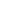<table cellspacing="0" border="0" bgcolor="white">
<tr>
<td></td>
<td></td>
<td></td>
<td></td>
<td></td>
</tr>
</table>
